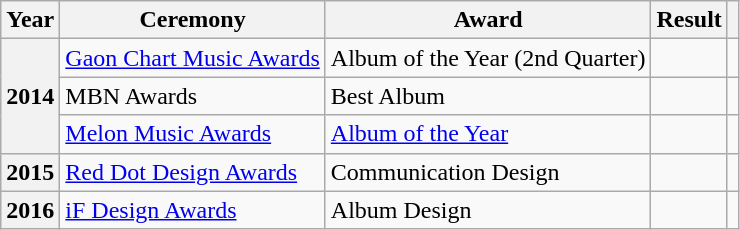<table class="wikitable sortable plainrowheaders">
<tr>
<th>Year</th>
<th>Ceremony</th>
<th>Award</th>
<th>Result</th>
<th class="unsortable"></th>
</tr>
<tr>
<th scope="row" rowspan="3">2014</th>
<td><a href='#'>Gaon Chart Music Awards</a></td>
<td>Album of the Year (2nd Quarter)</td>
<td></td>
<td style="text-align:center"></td>
</tr>
<tr>
<td>MBN Awards</td>
<td>Best Album</td>
<td></td>
<td style="text-align:center"></td>
</tr>
<tr>
<td><a href='#'>Melon Music Awards</a></td>
<td><a href='#'>Album of the Year</a></td>
<td></td>
<td style="text-align:center"></td>
</tr>
<tr>
<th scope="row">2015</th>
<td><a href='#'>Red Dot Design Awards</a></td>
<td>Communication Design</td>
<td></td>
<td style="text-align:center"></td>
</tr>
<tr>
<th scope="row">2016</th>
<td><a href='#'>iF Design Awards</a></td>
<td>Album Design</td>
<td></td>
<td style="text-align:center"></td>
</tr>
</table>
